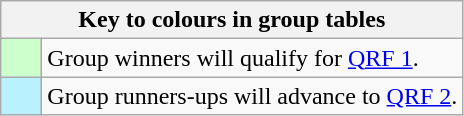<table class="wikitable" style="text-align: center;">
<tr>
<th colspan=2>Key to colours in group tables</th>
</tr>
<tr>
<td style="background:#ccffcc; width: 20px;"></td>
<td style="text-align:left">Group winners will qualify for <a href='#'>QRF 1</a>.</td>
</tr>
<tr>
<td style="background:#b9f1ff; width: 20px;"></td>
<td style="text-align:left">Group runners-ups will advance to <a href='#'>QRF 2</a>.</td>
</tr>
</table>
